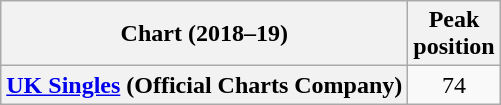<table class="wikitable sortable plainrowheaders" style="text-align:center">
<tr>
<th scope="col">Chart (2018–19)</th>
<th scope="col">Peak<br>position</th>
</tr>
<tr>
<th scope="row"><a href='#'>UK Singles</a> (Official Charts Company)</th>
<td>74</td>
</tr>
</table>
